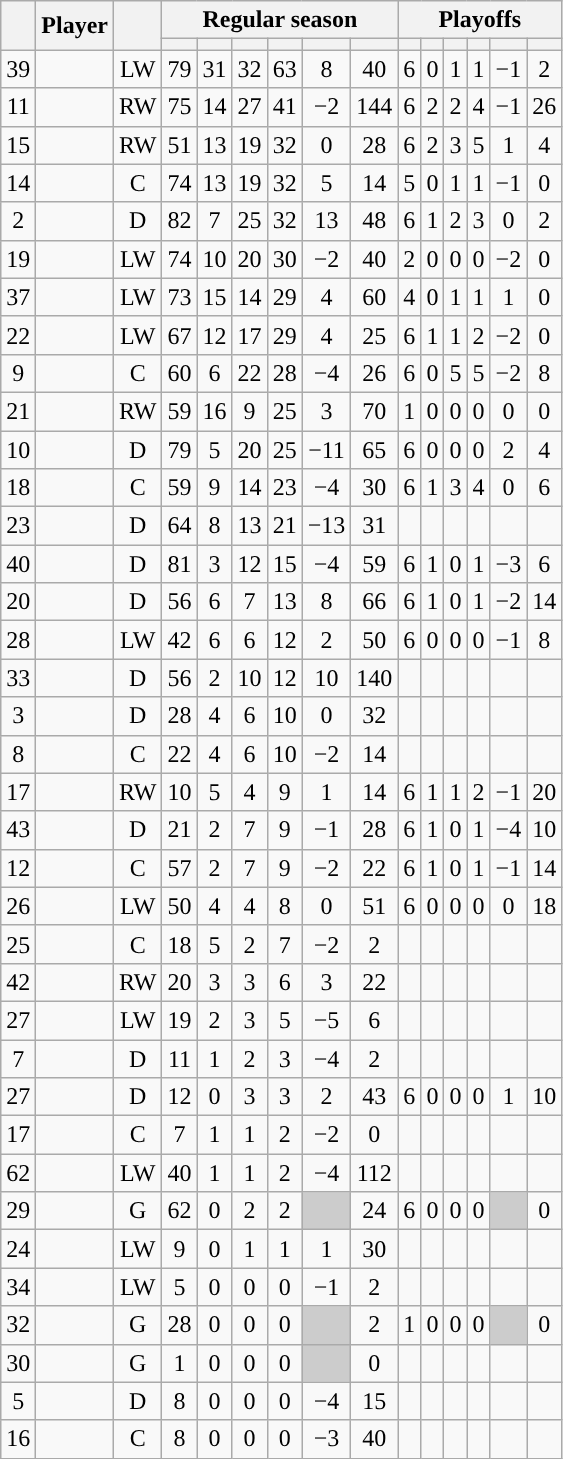<table class="wikitable sortable plainrowheaders" style="text-align:center;">
<tr>
<th scope="col" data-sort-type="number" rowspan="2"></th>
<th scope="col" rowspan="2">Player</th>
<th scope="col" rowspan="2"></th>
<th scope=colgroup colspan=6>Regular season</th>
<th scope=colgroup colspan=6>Playoffs</th>
</tr>
<tr>
<th scope="col" data-sort-type="number"></th>
<th scope="col" data-sort-type="number"></th>
<th scope="col" data-sort-type="number"></th>
<th scope="col" data-sort-type="number"></th>
<th scope="col" data-sort-type="number"></th>
<th scope="col" data-sort-type="number"></th>
<th scope="col" data-sort-type="number"></th>
<th scope="col" data-sort-type="number"></th>
<th scope="col" data-sort-type="number"></th>
<th scope="col" data-sort-type="number"></th>
<th scope="col" data-sort-type="number"></th>
<th scope="col" data-sort-type="number"></th>
</tr>
<tr>
<td scope="row">39</td>
<td align="left"></td>
<td>LW</td>
<td>79</td>
<td>31</td>
<td>32</td>
<td>63</td>
<td>8</td>
<td>40</td>
<td>6</td>
<td>0</td>
<td>1</td>
<td>1</td>
<td>−1</td>
<td>2</td>
</tr>
<tr>
<td scope="row">11</td>
<td align="left"></td>
<td>RW</td>
<td>75</td>
<td>14</td>
<td>27</td>
<td>41</td>
<td>−2</td>
<td>144</td>
<td>6</td>
<td>2</td>
<td>2</td>
<td>4</td>
<td>−1</td>
<td>26</td>
</tr>
<tr>
<td scope="row">15</td>
<td align="left"></td>
<td>RW</td>
<td>51</td>
<td>13</td>
<td>19</td>
<td>32</td>
<td>0</td>
<td>28</td>
<td>6</td>
<td>2</td>
<td>3</td>
<td>5</td>
<td>1</td>
<td>4</td>
</tr>
<tr>
<td scope="row">14</td>
<td align="left"></td>
<td>C</td>
<td>74</td>
<td>13</td>
<td>19</td>
<td>32</td>
<td>5</td>
<td>14</td>
<td>5</td>
<td>0</td>
<td>1</td>
<td>1</td>
<td>−1</td>
<td>0</td>
</tr>
<tr>
<td scope="row">2</td>
<td align="left"></td>
<td>D</td>
<td>82</td>
<td>7</td>
<td>25</td>
<td>32</td>
<td>13</td>
<td>48</td>
<td>6</td>
<td>1</td>
<td>2</td>
<td>3</td>
<td>0</td>
<td>2</td>
</tr>
<tr>
<td scope="row">19</td>
<td align="left"></td>
<td>LW</td>
<td>74</td>
<td>10</td>
<td>20</td>
<td>30</td>
<td>−2</td>
<td>40</td>
<td>2</td>
<td>0</td>
<td>0</td>
<td>0</td>
<td>−2</td>
<td>0</td>
</tr>
<tr>
<td scope="row">37</td>
<td align="left"></td>
<td>LW</td>
<td>73</td>
<td>15</td>
<td>14</td>
<td>29</td>
<td>4</td>
<td>60</td>
<td>4</td>
<td>0</td>
<td>1</td>
<td>1</td>
<td>1</td>
<td>0</td>
</tr>
<tr>
<td scope="row">22</td>
<td align="left"></td>
<td>LW</td>
<td>67</td>
<td>12</td>
<td>17</td>
<td>29</td>
<td>4</td>
<td>25</td>
<td>6</td>
<td>1</td>
<td>1</td>
<td>2</td>
<td>−2</td>
<td>0</td>
</tr>
<tr>
<td scope="row">9</td>
<td align="left"></td>
<td>C</td>
<td>60</td>
<td>6</td>
<td>22</td>
<td>28</td>
<td>−4</td>
<td>26</td>
<td>6</td>
<td>0</td>
<td>5</td>
<td>5</td>
<td>−2</td>
<td>8</td>
</tr>
<tr>
<td scope="row">21</td>
<td align="left"></td>
<td>RW</td>
<td>59</td>
<td>16</td>
<td>9</td>
<td>25</td>
<td>3</td>
<td>70</td>
<td>1</td>
<td>0</td>
<td>0</td>
<td>0</td>
<td>0</td>
<td>0</td>
</tr>
<tr>
<td scope="row">10</td>
<td align="left"></td>
<td>D</td>
<td>79</td>
<td>5</td>
<td>20</td>
<td>25</td>
<td>−11</td>
<td>65</td>
<td>6</td>
<td>0</td>
<td>0</td>
<td>0</td>
<td>2</td>
<td>4</td>
</tr>
<tr>
<td scope="row">18</td>
<td align="left"></td>
<td>C</td>
<td>59</td>
<td>9</td>
<td>14</td>
<td>23</td>
<td>−4</td>
<td>30</td>
<td>6</td>
<td>1</td>
<td>3</td>
<td>4</td>
<td>0</td>
<td>6</td>
</tr>
<tr>
<td scope="row">23</td>
<td align="left"></td>
<td>D</td>
<td>64</td>
<td>8</td>
<td>13</td>
<td>21</td>
<td>−13</td>
<td>31</td>
<td></td>
<td></td>
<td></td>
<td></td>
<td></td>
<td></td>
</tr>
<tr>
<td scope="row">40</td>
<td align="left"></td>
<td>D</td>
<td>81</td>
<td>3</td>
<td>12</td>
<td>15</td>
<td>−4</td>
<td>59</td>
<td>6</td>
<td>1</td>
<td>0</td>
<td>1</td>
<td>−3</td>
<td>6</td>
</tr>
<tr>
<td scope="row">20</td>
<td align="left"></td>
<td>D</td>
<td>56</td>
<td>6</td>
<td>7</td>
<td>13</td>
<td>8</td>
<td>66</td>
<td>6</td>
<td>1</td>
<td>0</td>
<td>1</td>
<td>−2</td>
<td>14</td>
</tr>
<tr>
<td scope="row">28</td>
<td align="left"></td>
<td>LW</td>
<td>42</td>
<td>6</td>
<td>6</td>
<td>12</td>
<td>2</td>
<td>50</td>
<td>6</td>
<td>0</td>
<td>0</td>
<td>0</td>
<td>−1</td>
<td>8</td>
</tr>
<tr>
<td scope="row">33</td>
<td align="left"></td>
<td>D</td>
<td>56</td>
<td>2</td>
<td>10</td>
<td>12</td>
<td>10</td>
<td>140</td>
<td></td>
<td></td>
<td></td>
<td></td>
<td></td>
<td></td>
</tr>
<tr>
<td scope="row">3</td>
<td align="left"></td>
<td>D</td>
<td>28</td>
<td>4</td>
<td>6</td>
<td>10</td>
<td>0</td>
<td>32</td>
<td></td>
<td></td>
<td></td>
<td></td>
<td></td>
<td></td>
</tr>
<tr>
<td scope="row">8</td>
<td align="left"></td>
<td>C</td>
<td>22</td>
<td>4</td>
<td>6</td>
<td>10</td>
<td>−2</td>
<td>14</td>
<td></td>
<td></td>
<td></td>
<td></td>
<td></td>
<td></td>
</tr>
<tr>
<td scope="row">17</td>
<td align="left"></td>
<td>RW</td>
<td>10</td>
<td>5</td>
<td>4</td>
<td>9</td>
<td>1</td>
<td>14</td>
<td>6</td>
<td>1</td>
<td>1</td>
<td>2</td>
<td>−1</td>
<td>20</td>
</tr>
<tr>
<td scope="row">43</td>
<td align="left"></td>
<td>D</td>
<td>21</td>
<td>2</td>
<td>7</td>
<td>9</td>
<td>−1</td>
<td>28</td>
<td>6</td>
<td>1</td>
<td>0</td>
<td>1</td>
<td>−4</td>
<td>10</td>
</tr>
<tr>
<td scope="row">12</td>
<td align="left"></td>
<td>C</td>
<td>57</td>
<td>2</td>
<td>7</td>
<td>9</td>
<td>−2</td>
<td>22</td>
<td>6</td>
<td>1</td>
<td>0</td>
<td>1</td>
<td>−1</td>
<td>14</td>
</tr>
<tr>
<td scope="row">26</td>
<td align="left"></td>
<td>LW</td>
<td>50</td>
<td>4</td>
<td>4</td>
<td>8</td>
<td>0</td>
<td>51</td>
<td>6</td>
<td>0</td>
<td>0</td>
<td>0</td>
<td>0</td>
<td>18</td>
</tr>
<tr>
<td scope="row">25</td>
<td align="left"></td>
<td>C</td>
<td>18</td>
<td>5</td>
<td>2</td>
<td>7</td>
<td>−2</td>
<td>2</td>
<td></td>
<td></td>
<td></td>
<td></td>
<td></td>
<td></td>
</tr>
<tr>
<td scope="row">42</td>
<td align="left"></td>
<td>RW</td>
<td>20</td>
<td>3</td>
<td>3</td>
<td>6</td>
<td>3</td>
<td>22</td>
<td></td>
<td></td>
<td></td>
<td></td>
<td></td>
<td></td>
</tr>
<tr>
<td scope="row">27</td>
<td align="left"></td>
<td>LW</td>
<td>19</td>
<td>2</td>
<td>3</td>
<td>5</td>
<td>−5</td>
<td>6</td>
<td></td>
<td></td>
<td></td>
<td></td>
<td></td>
<td></td>
</tr>
<tr>
<td scope="row">7</td>
<td align="left"></td>
<td>D</td>
<td>11</td>
<td>1</td>
<td>2</td>
<td>3</td>
<td>−4</td>
<td>2</td>
<td></td>
<td></td>
<td></td>
<td></td>
<td></td>
<td></td>
</tr>
<tr>
<td scope="row">27</td>
<td align="left"></td>
<td>D</td>
<td>12</td>
<td>0</td>
<td>3</td>
<td>3</td>
<td>2</td>
<td>43</td>
<td>6</td>
<td>0</td>
<td>0</td>
<td>0</td>
<td>1</td>
<td>10</td>
</tr>
<tr>
<td scope="row">17</td>
<td align="left"></td>
<td>C</td>
<td>7</td>
<td>1</td>
<td>1</td>
<td>2</td>
<td>−2</td>
<td>0</td>
<td></td>
<td></td>
<td></td>
<td></td>
<td></td>
<td></td>
</tr>
<tr>
<td scope="row">62</td>
<td align="left"></td>
<td>LW</td>
<td>40</td>
<td>1</td>
<td>1</td>
<td>2</td>
<td>−4</td>
<td>112</td>
<td></td>
<td></td>
<td></td>
<td></td>
<td></td>
<td></td>
</tr>
<tr>
<td scope="row">29</td>
<td align="left"></td>
<td>G</td>
<td>62</td>
<td>0</td>
<td>2</td>
<td>2</td>
<td style="background:#ccc"></td>
<td>24</td>
<td>6</td>
<td>0</td>
<td>0</td>
<td>0</td>
<td style="background:#ccc"></td>
<td>0</td>
</tr>
<tr>
<td scope="row">24</td>
<td align="left"></td>
<td>LW</td>
<td>9</td>
<td>0</td>
<td>1</td>
<td>1</td>
<td>1</td>
<td>30</td>
<td></td>
<td></td>
<td></td>
<td></td>
<td></td>
<td></td>
</tr>
<tr>
<td scope="row">34</td>
<td align="left"></td>
<td>LW</td>
<td>5</td>
<td>0</td>
<td>0</td>
<td>0</td>
<td>−1</td>
<td>2</td>
<td></td>
<td></td>
<td></td>
<td></td>
<td></td>
<td></td>
</tr>
<tr>
<td scope="row">32</td>
<td align="left"></td>
<td>G</td>
<td>28</td>
<td>0</td>
<td>0</td>
<td>0</td>
<td style="background:#ccc"></td>
<td>2</td>
<td>1</td>
<td>0</td>
<td>0</td>
<td>0</td>
<td style="background:#ccc"></td>
<td>0</td>
</tr>
<tr>
<td scope="row">30</td>
<td align="left"></td>
<td>G</td>
<td>1</td>
<td>0</td>
<td>0</td>
<td>0</td>
<td style="background:#ccc"></td>
<td>0</td>
<td></td>
<td></td>
<td></td>
<td></td>
<td></td>
<td></td>
</tr>
<tr>
<td scope="row">5</td>
<td align="left"></td>
<td>D</td>
<td>8</td>
<td>0</td>
<td>0</td>
<td>0</td>
<td>−4</td>
<td>15</td>
<td></td>
<td></td>
<td></td>
<td></td>
<td></td>
<td></td>
</tr>
<tr>
<td scope="row">16</td>
<td align="left"></td>
<td>C</td>
<td>8</td>
<td>0</td>
<td>0</td>
<td>0</td>
<td>−3</td>
<td>40</td>
<td></td>
<td></td>
<td></td>
<td></td>
<td></td>
<td></td>
</tr>
</table>
